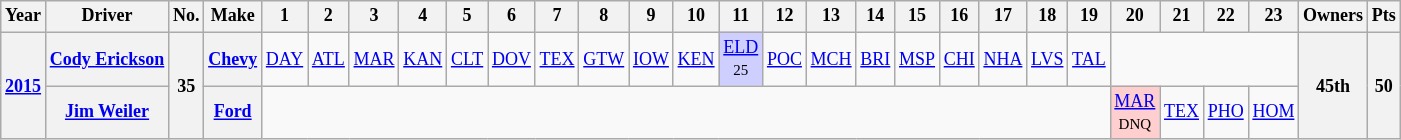<table class="wikitable" style="text-align:center; font-size:75%">
<tr>
<th>Year</th>
<th>Driver</th>
<th>No.</th>
<th>Make</th>
<th>1</th>
<th>2</th>
<th>3</th>
<th>4</th>
<th>5</th>
<th>6</th>
<th>7</th>
<th>8</th>
<th>9</th>
<th>10</th>
<th>11</th>
<th>12</th>
<th>13</th>
<th>14</th>
<th>15</th>
<th>16</th>
<th>17</th>
<th>18</th>
<th>19</th>
<th>20</th>
<th>21</th>
<th>22</th>
<th>23</th>
<th>Owners</th>
<th>Pts</th>
</tr>
<tr>
<th rowspan=2><a href='#'>2015</a></th>
<th><a href='#'>Cody Erickson</a></th>
<th rowspan=2>35</th>
<th><a href='#'>Chevy</a></th>
<td><a href='#'>DAY</a></td>
<td><a href='#'>ATL</a></td>
<td><a href='#'>MAR</a></td>
<td><a href='#'>KAN</a></td>
<td><a href='#'>CLT</a></td>
<td><a href='#'>DOV</a></td>
<td><a href='#'>TEX</a></td>
<td><a href='#'>GTW</a></td>
<td><a href='#'>IOW</a></td>
<td><a href='#'>KEN</a></td>
<td style="background:#CFCFFF;"><a href='#'>ELD</a><br><small>25</small></td>
<td><a href='#'>POC</a></td>
<td><a href='#'>MCH</a></td>
<td><a href='#'>BRI</a></td>
<td><a href='#'>MSP</a></td>
<td><a href='#'>CHI</a></td>
<td><a href='#'>NHA</a></td>
<td><a href='#'>LVS</a></td>
<td><a href='#'>TAL</a></td>
<td colspan=4></td>
<th rowspan=2>45th</th>
<th rowspan=2>50</th>
</tr>
<tr>
<th><a href='#'>Jim Weiler</a></th>
<th><a href='#'>Ford</a></th>
<td colspan=19></td>
<td style="background:#FFCFCF;"><a href='#'>MAR</a><br><small>DNQ</small></td>
<td><a href='#'>TEX</a></td>
<td><a href='#'>PHO</a></td>
<td><a href='#'>HOM</a></td>
</tr>
</table>
